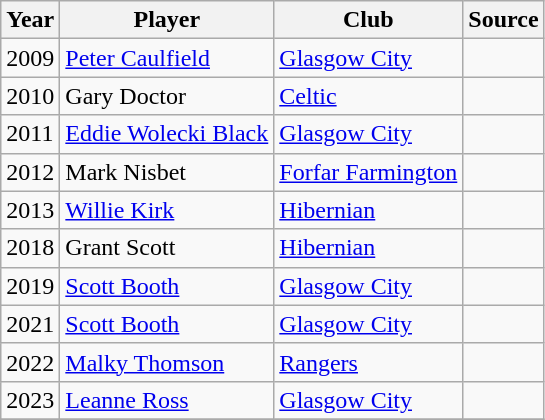<table class="wikitable sortable">
<tr>
<th>Year</th>
<th>Player</th>
<th>Club</th>
<th>Source</th>
</tr>
<tr>
<td>2009</td>
<td><a href='#'>Peter Caulfield</a></td>
<td><a href='#'>Glasgow City</a></td>
<td></td>
</tr>
<tr>
<td>2010</td>
<td>Gary Doctor</td>
<td><a href='#'>Celtic</a></td>
<td></td>
</tr>
<tr>
<td>2011</td>
<td><a href='#'>Eddie Wolecki Black</a></td>
<td><a href='#'>Glasgow City</a></td>
<td></td>
</tr>
<tr>
<td>2012</td>
<td>Mark Nisbet</td>
<td><a href='#'>Forfar Farmington</a></td>
<td></td>
</tr>
<tr>
<td>2013</td>
<td><a href='#'>Willie Kirk</a></td>
<td><a href='#'>Hibernian</a></td>
<td></td>
</tr>
<tr>
<td>2018</td>
<td>Grant Scott</td>
<td><a href='#'>Hibernian</a></td>
<td></td>
</tr>
<tr>
<td>2019</td>
<td><a href='#'>Scott Booth</a></td>
<td><a href='#'>Glasgow City</a></td>
<td></td>
</tr>
<tr>
<td>2021</td>
<td><a href='#'>Scott Booth</a></td>
<td><a href='#'>Glasgow City</a></td>
<td></td>
</tr>
<tr>
<td>2022</td>
<td><a href='#'>Malky Thomson</a></td>
<td><a href='#'>Rangers</a></td>
<td></td>
</tr>
<tr>
<td>2023</td>
<td><a href='#'>Leanne Ross</a></td>
<td><a href='#'>Glasgow City</a></td>
<td></td>
</tr>
<tr>
</tr>
</table>
